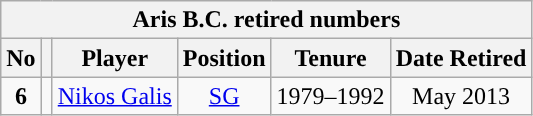<table class="wikitable" style="text-align:center">
<tr>
<th colspan="6">Aris B.C. retired numbers</th>
</tr>
<tr>
<th>No</th>
<th></th>
<th>Player</th>
<th>Position</th>
<th>Tenure</th>
<th>Date Retired</th>
</tr>
<tr>
<td><strong>6</strong></td>
<td></td>
<td><a href='#'>Nikos Galis</a></td>
<td><a href='#'>SG</a></td>
<td>1979–1992</td>
<td>May 2013</td>
</tr>
</table>
